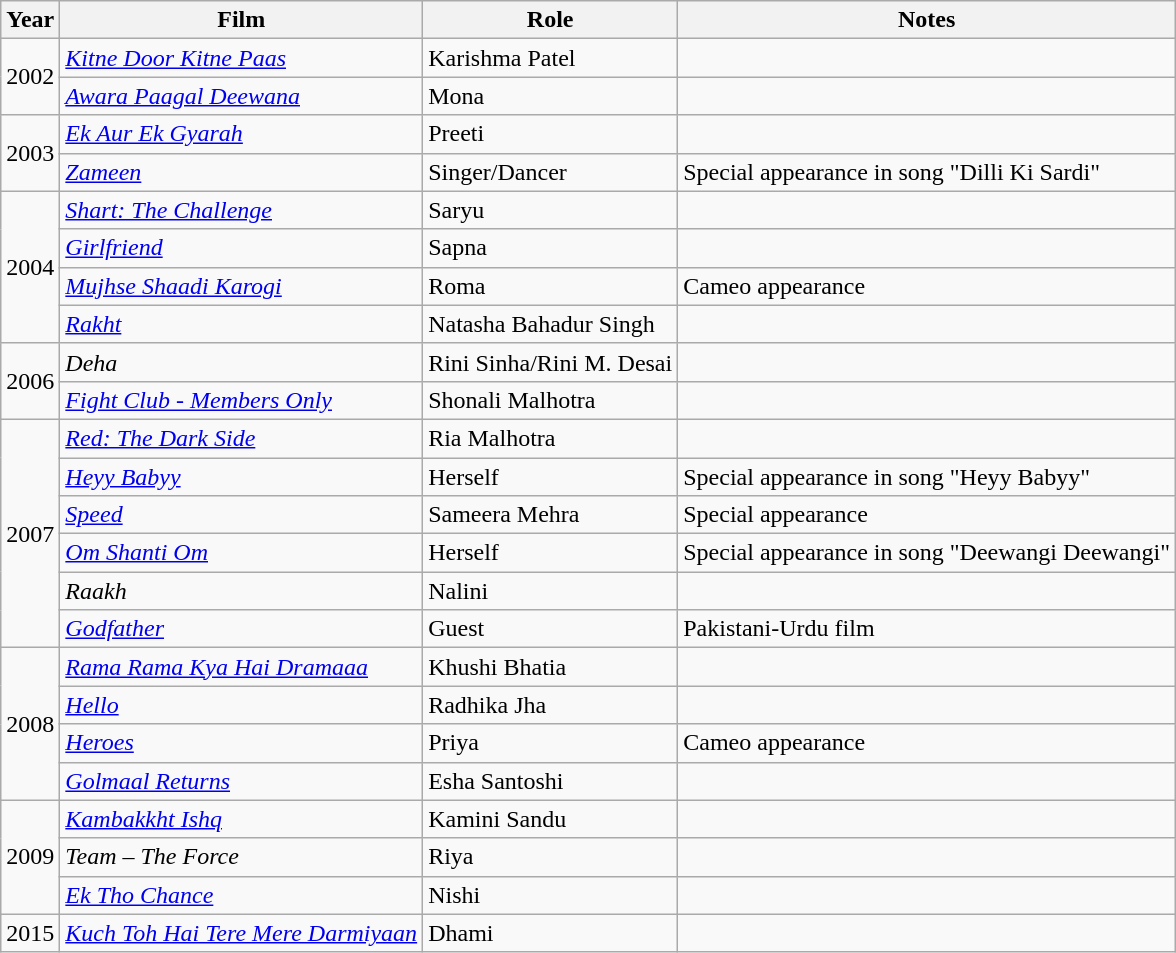<table class="wikitable">
<tr>
<th>Year</th>
<th>Film</th>
<th>Role</th>
<th>Notes</th>
</tr>
<tr>
<td rowspan="2">2002</td>
<td><em><a href='#'>Kitne Door Kitne Paas</a></em></td>
<td>Karishma Patel</td>
<td></td>
</tr>
<tr>
<td><em><a href='#'>Awara Paagal Deewana</a></em></td>
<td>Mona</td>
<td></td>
</tr>
<tr>
<td rowspan="2">2003</td>
<td><em><a href='#'>Ek Aur Ek Gyarah</a></em></td>
<td>Preeti</td>
<td></td>
</tr>
<tr>
<td><em><a href='#'>Zameen</a></em></td>
<td>Singer/Dancer</td>
<td>Special appearance in song "Dilli Ki Sardi"</td>
</tr>
<tr>
<td rowspan="4">2004</td>
<td><em><a href='#'>Shart: The Challenge</a></em></td>
<td>Saryu</td>
<td></td>
</tr>
<tr>
<td><em><a href='#'>Girlfriend</a></em></td>
<td>Sapna</td>
<td></td>
</tr>
<tr>
<td><em><a href='#'>Mujhse Shaadi Karogi</a></em></td>
<td>Roma</td>
<td>Cameo appearance</td>
</tr>
<tr>
<td><em><a href='#'>Rakht</a></em></td>
<td>Natasha Bahadur Singh</td>
<td></td>
</tr>
<tr>
<td rowspan="2">2006</td>
<td><em>Deha</em></td>
<td>Rini Sinha/Rini M. Desai</td>
<td></td>
</tr>
<tr>
<td><em><a href='#'>Fight Club - Members Only</a></em></td>
<td>Shonali Malhotra</td>
<td></td>
</tr>
<tr>
<td rowspan="6">2007</td>
<td><em><a href='#'>Red: The Dark Side</a></em></td>
<td>Ria Malhotra</td>
<td></td>
</tr>
<tr>
<td><em><a href='#'>Heyy Babyy</a></em></td>
<td>Herself</td>
<td>Special appearance in song "Heyy Babyy"</td>
</tr>
<tr>
<td><em><a href='#'>Speed</a></em></td>
<td>Sameera Mehra</td>
<td>Special appearance</td>
</tr>
<tr>
<td><em><a href='#'>Om Shanti Om</a></em></td>
<td>Herself</td>
<td>Special appearance in song "Deewangi Deewangi"</td>
</tr>
<tr>
<td><em>Raakh</em></td>
<td>Nalini</td>
<td></td>
</tr>
<tr>
<td><em><a href='#'>Godfather</a></em></td>
<td>Guest</td>
<td>Pakistani-Urdu film</td>
</tr>
<tr>
<td rowspan="4">2008</td>
<td><em><a href='#'>Rama Rama Kya Hai Dramaaa</a></em></td>
<td>Khushi Bhatia</td>
<td></td>
</tr>
<tr>
<td><em><a href='#'>Hello</a></em></td>
<td>Radhika Jha</td>
<td></td>
</tr>
<tr>
<td><em><a href='#'>Heroes</a></em></td>
<td>Priya</td>
<td>Cameo appearance</td>
</tr>
<tr>
<td><em><a href='#'>Golmaal Returns</a></em></td>
<td>Esha Santoshi</td>
<td></td>
</tr>
<tr>
<td rowspan="3">2009</td>
<td><em><a href='#'>Kambakkht Ishq</a></em></td>
<td>Kamini Sandu</td>
<td></td>
</tr>
<tr>
<td><em>Team – The Force</em></td>
<td>Riya</td>
<td></td>
</tr>
<tr>
<td><em><a href='#'>Ek Tho Chance</a></em></td>
<td>Nishi</td>
<td></td>
</tr>
<tr>
<td>2015</td>
<td><em><a href='#'>Kuch Toh Hai Tere Mere Darmiyaan</a></em></td>
<td>Dhami</td>
<td></td>
</tr>
</table>
